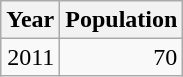<table class="wikitable" style="line-height:1.1em;">
<tr>
<th>Year</th>
<th>Population</th>
</tr>
<tr align="right">
<td>2011</td>
<td>70</td>
</tr>
</table>
